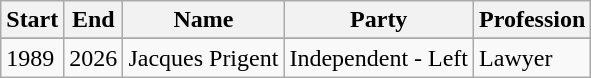<table class="wikitable">
<tr>
<th>Start</th>
<th>End</th>
<th>Name</th>
<th>Party</th>
<th>Profession</th>
</tr>
<tr>
</tr>
<tr>
<td>1989</td>
<td>2026</td>
<td>Jacques Prigent</td>
<td>Independent - Left</td>
<td>Lawyer</td>
</tr>
</table>
